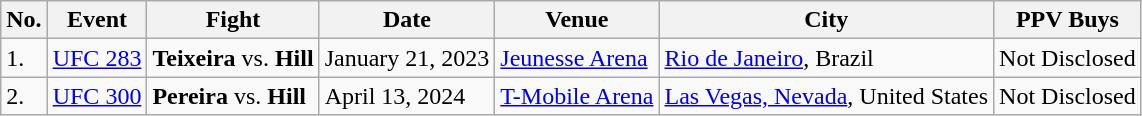<table class="wikitable">
<tr>
<th>No.</th>
<th>Event</th>
<th>Fight</th>
<th>Date</th>
<th>Venue</th>
<th>City</th>
<th>PPV Buys</th>
</tr>
<tr>
<td>1.</td>
<td><a href='#'>UFC 283</a></td>
<td><strong>Teixeira</strong> vs. <strong>Hill</strong></td>
<td>January 21, 2023</td>
<td><a href='#'>Jeunesse Arena</a></td>
<td><a href='#'>Rio de Janeiro</a>, Brazil</td>
<td>Not Disclosed</td>
</tr>
<tr>
<td>2.</td>
<td><a href='#'>UFC 300</a></td>
<td><strong>Pereira</strong> vs. <strong>Hill</strong></td>
<td>April 13, 2024</td>
<td><a href='#'>T-Mobile Arena</a></td>
<td><a href='#'>Las Vegas, Nevada</a>, United States</td>
<td>Not Disclosed</td>
</tr>
</table>
